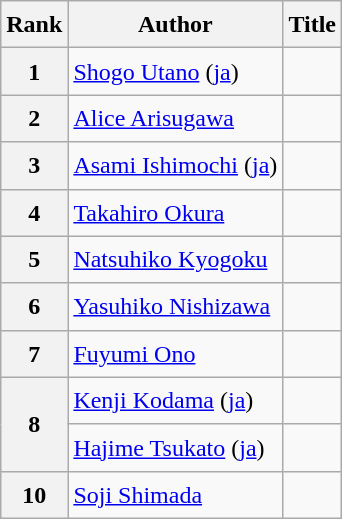<table class="wikitable sortable" style="font-size:1.00em; line-height:1.5em;">
<tr>
<th>Rank</th>
<th>Author</th>
<th>Title</th>
</tr>
<tr>
<th>1</th>
<td><a href='#'>Shogo Utano</a> (<a href='#'>ja</a>)</td>
<td></td>
</tr>
<tr>
<th>2</th>
<td><a href='#'>Alice Arisugawa</a></td>
<td></td>
</tr>
<tr>
<th>3</th>
<td><a href='#'>Asami Ishimochi</a> (<a href='#'>ja</a>)</td>
<td></td>
</tr>
<tr>
<th>4</th>
<td><a href='#'>Takahiro Okura</a></td>
<td></td>
</tr>
<tr>
<th>5</th>
<td><a href='#'>Natsuhiko Kyogoku</a></td>
<td></td>
</tr>
<tr>
<th>6</th>
<td><a href='#'>Yasuhiko Nishizawa</a></td>
<td></td>
</tr>
<tr>
<th>7</th>
<td><a href='#'>Fuyumi Ono</a></td>
<td></td>
</tr>
<tr>
<th rowspan=2>8</th>
<td><a href='#'>Kenji Kodama</a> (<a href='#'>ja</a>)</td>
<td></td>
</tr>
<tr>
<td><a href='#'>Hajime Tsukato</a> (<a href='#'>ja</a>)</td>
<td></td>
</tr>
<tr>
<th>10</th>
<td><a href='#'>Soji Shimada</a></td>
<td></td>
</tr>
</table>
